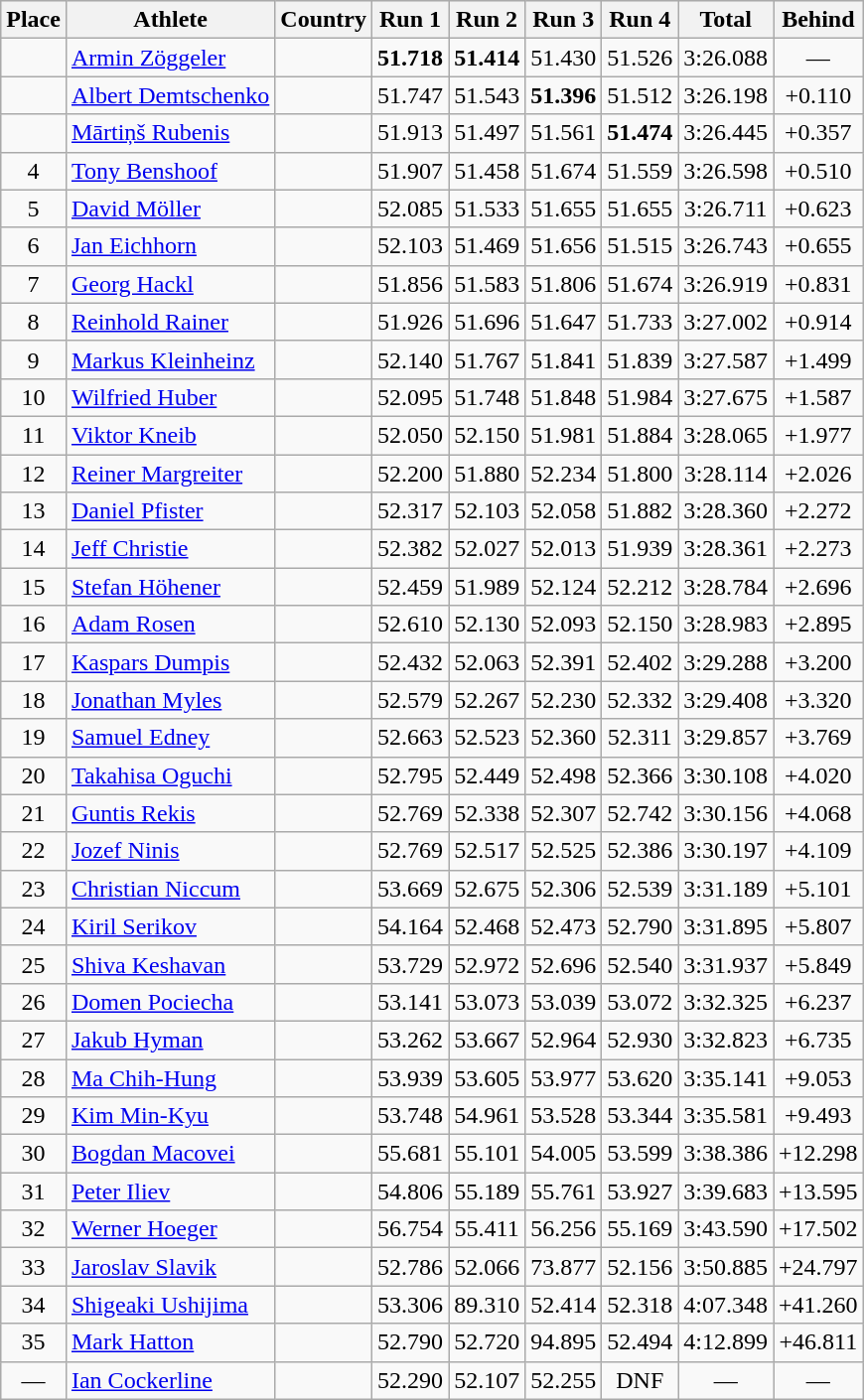<table class="wikitable sortable" style="text-align:center">
<tr bgcolor=efefef>
<th>Place</th>
<th>Athlete</th>
<th>Country</th>
<th>Run 1</th>
<th>Run 2</th>
<th>Run 3</th>
<th>Run 4</th>
<th>Total</th>
<th>Behind</th>
</tr>
<tr>
<td> </td>
<td align=left><a href='#'>Armin Zöggeler</a></td>
<td align=left></td>
<td><strong>51.718</strong></td>
<td><strong>51.414</strong></td>
<td>51.430</td>
<td>51.526</td>
<td>3:26.088</td>
<td>—</td>
</tr>
<tr>
<td> </td>
<td align=left><a href='#'>Albert Demtschenko</a></td>
<td align=left></td>
<td>51.747</td>
<td>51.543</td>
<td><strong>51.396</strong></td>
<td>51.512</td>
<td>3:26.198</td>
<td>+0.110</td>
</tr>
<tr>
<td> </td>
<td align=left><a href='#'>Mārtiņš Rubenis</a></td>
<td align=left></td>
<td>51.913</td>
<td>51.497</td>
<td>51.561</td>
<td><strong>51.474</strong></td>
<td>3:26.445</td>
<td>+0.357</td>
</tr>
<tr>
<td>4</td>
<td align=left><a href='#'>Tony Benshoof</a></td>
<td align=left></td>
<td>51.907</td>
<td>51.458</td>
<td>51.674</td>
<td>51.559</td>
<td>3:26.598</td>
<td>+0.510</td>
</tr>
<tr>
<td>5</td>
<td align=left><a href='#'>David Möller</a></td>
<td align=left></td>
<td>52.085</td>
<td>51.533</td>
<td>51.655</td>
<td>51.655</td>
<td>3:26.711</td>
<td>+0.623</td>
</tr>
<tr>
<td>6</td>
<td align=left><a href='#'>Jan Eichhorn</a></td>
<td align=left></td>
<td>52.103</td>
<td>51.469</td>
<td>51.656</td>
<td>51.515</td>
<td>3:26.743</td>
<td>+0.655</td>
</tr>
<tr>
<td>7</td>
<td align=left><a href='#'>Georg Hackl</a></td>
<td align=left></td>
<td>51.856</td>
<td>51.583</td>
<td>51.806</td>
<td>51.674</td>
<td>3:26.919</td>
<td>+0.831</td>
</tr>
<tr>
<td>8</td>
<td align=left><a href='#'>Reinhold Rainer</a></td>
<td align=left></td>
<td>51.926</td>
<td>51.696</td>
<td>51.647</td>
<td>51.733</td>
<td>3:27.002</td>
<td>+0.914</td>
</tr>
<tr>
<td>9</td>
<td align=left><a href='#'>Markus Kleinheinz</a></td>
<td align=left></td>
<td>52.140</td>
<td>51.767</td>
<td>51.841</td>
<td>51.839</td>
<td>3:27.587</td>
<td>+1.499</td>
</tr>
<tr>
<td>10</td>
<td align=left><a href='#'>Wilfried Huber</a></td>
<td align=left></td>
<td>52.095</td>
<td>51.748</td>
<td>51.848</td>
<td>51.984</td>
<td>3:27.675</td>
<td>+1.587</td>
</tr>
<tr>
<td>11</td>
<td align=left><a href='#'>Viktor Kneib</a></td>
<td align=left></td>
<td>52.050</td>
<td>52.150</td>
<td>51.981</td>
<td>51.884</td>
<td>3:28.065</td>
<td>+1.977</td>
</tr>
<tr>
<td>12</td>
<td align=left><a href='#'>Reiner Margreiter</a></td>
<td align=left></td>
<td>52.200</td>
<td>51.880</td>
<td>52.234</td>
<td>51.800</td>
<td>3:28.114</td>
<td>+2.026</td>
</tr>
<tr>
<td>13</td>
<td align=left><a href='#'>Daniel Pfister</a></td>
<td align=left></td>
<td>52.317</td>
<td>52.103</td>
<td>52.058</td>
<td>51.882</td>
<td>3:28.360</td>
<td>+2.272</td>
</tr>
<tr>
<td>14</td>
<td align=left><a href='#'>Jeff Christie</a></td>
<td align=left></td>
<td>52.382</td>
<td>52.027</td>
<td>52.013</td>
<td>51.939</td>
<td>3:28.361</td>
<td>+2.273</td>
</tr>
<tr>
<td>15</td>
<td align=left><a href='#'>Stefan Höhener</a></td>
<td align=left></td>
<td>52.459</td>
<td>51.989</td>
<td>52.124</td>
<td>52.212</td>
<td>3:28.784</td>
<td>+2.696</td>
</tr>
<tr>
<td>16</td>
<td align=left><a href='#'>Adam Rosen</a></td>
<td align=left></td>
<td>52.610</td>
<td>52.130</td>
<td>52.093</td>
<td>52.150</td>
<td>3:28.983</td>
<td>+2.895</td>
</tr>
<tr>
<td>17</td>
<td align=left><a href='#'>Kaspars Dumpis</a></td>
<td align=left></td>
<td>52.432</td>
<td>52.063</td>
<td>52.391</td>
<td>52.402</td>
<td>3:29.288</td>
<td>+3.200</td>
</tr>
<tr>
<td>18</td>
<td align=left><a href='#'>Jonathan Myles</a></td>
<td align=left></td>
<td>52.579</td>
<td>52.267</td>
<td>52.230</td>
<td>52.332</td>
<td>3:29.408</td>
<td>+3.320</td>
</tr>
<tr>
<td>19</td>
<td align=left><a href='#'>Samuel Edney</a></td>
<td align=left></td>
<td>52.663</td>
<td>52.523</td>
<td>52.360</td>
<td>52.311</td>
<td>3:29.857</td>
<td>+3.769</td>
</tr>
<tr>
<td>20</td>
<td align=left><a href='#'>Takahisa Oguchi</a></td>
<td align=left></td>
<td>52.795</td>
<td>52.449</td>
<td>52.498</td>
<td>52.366</td>
<td>3:30.108</td>
<td>+4.020</td>
</tr>
<tr>
<td>21</td>
<td align=left><a href='#'>Guntis Rekis</a></td>
<td align=left></td>
<td>52.769</td>
<td>52.338</td>
<td>52.307</td>
<td>52.742</td>
<td>3:30.156</td>
<td>+4.068</td>
</tr>
<tr>
<td>22</td>
<td align=left><a href='#'>Jozef Ninis</a></td>
<td align=left></td>
<td>52.769</td>
<td>52.517</td>
<td>52.525</td>
<td>52.386</td>
<td>3:30.197</td>
<td>+4.109</td>
</tr>
<tr>
<td>23</td>
<td align=left><a href='#'>Christian Niccum</a></td>
<td align=left></td>
<td>53.669</td>
<td>52.675</td>
<td>52.306</td>
<td>52.539</td>
<td>3:31.189</td>
<td>+5.101</td>
</tr>
<tr>
<td>24</td>
<td align=left><a href='#'>Kiril Serikov</a></td>
<td align=left></td>
<td>54.164</td>
<td>52.468</td>
<td>52.473</td>
<td>52.790</td>
<td>3:31.895</td>
<td>+5.807</td>
</tr>
<tr>
<td>25</td>
<td align=left><a href='#'>Shiva Keshavan</a></td>
<td align=left></td>
<td>53.729</td>
<td>52.972</td>
<td>52.696</td>
<td>52.540</td>
<td>3:31.937</td>
<td>+5.849</td>
</tr>
<tr>
<td>26</td>
<td align=left><a href='#'>Domen Pociecha</a></td>
<td align=left></td>
<td>53.141</td>
<td>53.073</td>
<td>53.039</td>
<td>53.072</td>
<td>3:32.325</td>
<td>+6.237</td>
</tr>
<tr>
<td>27</td>
<td align=left><a href='#'>Jakub Hyman</a></td>
<td align=left></td>
<td>53.262</td>
<td>53.667</td>
<td>52.964</td>
<td>52.930</td>
<td>3:32.823</td>
<td>+6.735</td>
</tr>
<tr>
<td>28</td>
<td align=left><a href='#'>Ma Chih-Hung</a></td>
<td align=left></td>
<td>53.939</td>
<td>53.605</td>
<td>53.977</td>
<td>53.620</td>
<td>3:35.141</td>
<td>+9.053</td>
</tr>
<tr>
<td>29</td>
<td align=left><a href='#'>Kim Min-Kyu</a></td>
<td align=left></td>
<td>53.748</td>
<td>54.961</td>
<td>53.528</td>
<td>53.344</td>
<td>3:35.581</td>
<td>+9.493</td>
</tr>
<tr>
<td>30</td>
<td align=left><a href='#'>Bogdan Macovei</a></td>
<td align=left></td>
<td>55.681</td>
<td>55.101</td>
<td>54.005</td>
<td>53.599</td>
<td>3:38.386</td>
<td>+12.298</td>
</tr>
<tr>
<td>31</td>
<td align=left><a href='#'>Peter Iliev</a></td>
<td align=left></td>
<td>54.806</td>
<td>55.189</td>
<td>55.761</td>
<td>53.927</td>
<td>3:39.683</td>
<td>+13.595</td>
</tr>
<tr>
<td>32</td>
<td align=left><a href='#'>Werner Hoeger</a></td>
<td align=left></td>
<td>56.754</td>
<td>55.411</td>
<td>56.256</td>
<td>55.169</td>
<td>3:43.590</td>
<td>+17.502</td>
</tr>
<tr>
<td>33</td>
<td align=left><a href='#'>Jaroslav Slavik</a></td>
<td align=left></td>
<td>52.786</td>
<td>52.066</td>
<td>73.877</td>
<td>52.156</td>
<td>3:50.885</td>
<td>+24.797</td>
</tr>
<tr>
<td>34</td>
<td align=left><a href='#'>Shigeaki Ushijima</a></td>
<td align=left></td>
<td>53.306</td>
<td>89.310</td>
<td>52.414</td>
<td>52.318</td>
<td>4:07.348</td>
<td>+41.260</td>
</tr>
<tr>
<td>35</td>
<td align=left><a href='#'>Mark Hatton</a></td>
<td align=left></td>
<td>52.790</td>
<td>52.720</td>
<td>94.895</td>
<td>52.494</td>
<td>4:12.899</td>
<td>+46.811</td>
</tr>
<tr>
<td>—</td>
<td align=left><a href='#'>Ian Cockerline</a></td>
<td align=left></td>
<td>52.290</td>
<td>52.107</td>
<td>52.255</td>
<td>DNF</td>
<td>—</td>
<td>—</td>
</tr>
</table>
